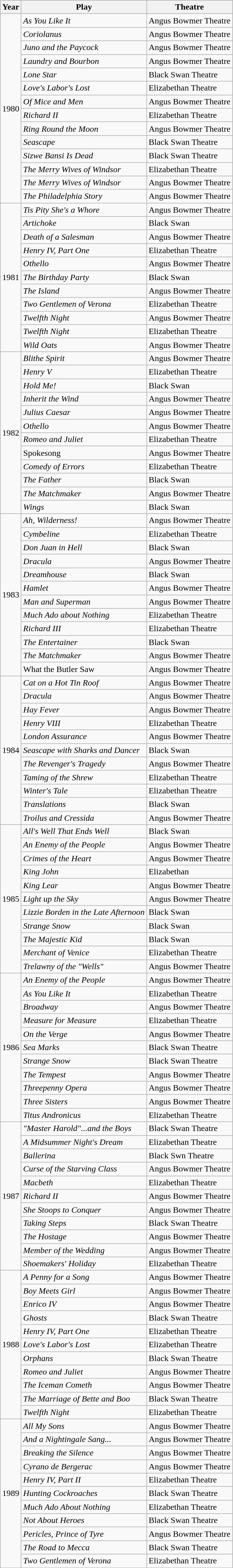<table class="wikitable mw-collapsible">
<tr>
<th>Year</th>
<th>Play</th>
<th>Theatre</th>
</tr>
<tr>
<td rowspan="14">1980</td>
<td><em>As You Like It</em></td>
<td>Angus Bowmer Theatre</td>
</tr>
<tr>
<td><em>Coriolanus</em></td>
<td>Angus Bowmer Theatre</td>
</tr>
<tr>
<td><em>Juno and the Paycock</em></td>
<td>Angus Bowmer Theatre</td>
</tr>
<tr>
<td><em>Laundry and Bourbon</em></td>
<td>Angus Bowmer Theatre</td>
</tr>
<tr>
<td><em>Lone Star</em></td>
<td>Black Swan Theatre</td>
</tr>
<tr>
<td><em>Love's Labor's Lost</em></td>
<td>Elizabethan Theatre</td>
</tr>
<tr>
<td><em>Of Mice and Men</em></td>
<td>Angus Bowmer Theatre</td>
</tr>
<tr>
<td><em>Richard II</em></td>
<td>Elizabethan Theatre</td>
</tr>
<tr>
<td><em>Ring Round the Moon</em></td>
<td>Angus Bowmer Theatre</td>
</tr>
<tr>
<td><em>Seascape</em></td>
<td>Black Swan Theatre</td>
</tr>
<tr>
<td><em>Sizwe Bansi Is Dead</em></td>
<td>Black Swan Theatre</td>
</tr>
<tr>
<td><em>The Merry Wives of Windsor</em></td>
<td>Elizabethan Theatre</td>
</tr>
<tr>
<td><em>The Merry Wives of Windsor</em></td>
<td>Angus Bowmer Theatre</td>
</tr>
<tr>
<td><em>The Philadelphia Story</em></td>
<td>Angus Bowmer Theatre</td>
</tr>
<tr>
<td rowspan="11">1981</td>
<td><em>Tis Pity She's a Whore</em></td>
<td>Angus Bowmer Theatre</td>
</tr>
<tr>
<td><em>Artichoke</em></td>
<td>Black Swan</td>
</tr>
<tr>
<td><em>Death of a Salesman</em></td>
<td>Angus Bowmer Theatre</td>
</tr>
<tr>
<td><em>Henry IV, Part One</em></td>
<td>Elizabethan Theatre</td>
</tr>
<tr>
<td><em>Othello</em></td>
<td>Angus Bowmer Theatre</td>
</tr>
<tr>
<td><em>The Birthday Party</em></td>
<td>Black Swan</td>
</tr>
<tr>
<td><em>The Island</em></td>
<td>Angus Bowmer Theatre</td>
</tr>
<tr>
<td><em>Two Gentlemen of Verona</em></td>
<td>Elizabethan Theatre</td>
</tr>
<tr>
<td><em>Twelfth Night</em></td>
<td>Angus Bowmer Theatre</td>
</tr>
<tr>
<td><em>Twelfth Night</em></td>
<td>Elizabethan Theatre</td>
</tr>
<tr>
<td><em>Wild Oats</em></td>
<td>Angus Bowmer Theatre</td>
</tr>
<tr>
<td rowspan="12">1982</td>
<td><em>Blithe Spirit</em></td>
<td>Angus Bowmer Theatre</td>
</tr>
<tr>
<td><em>Henry V</em></td>
<td>Elizabethan Theatre</td>
</tr>
<tr>
<td><em>Hold Me!</em></td>
<td>Black Swan</td>
</tr>
<tr>
<td><em>Inherit the Wind</em></td>
<td>Angus Bowmer Theatre</td>
</tr>
<tr>
<td><em>Julius Caesar</em></td>
<td>Angus Bowmer Theatre</td>
</tr>
<tr>
<td><em>Othello</em></td>
<td>Angus Bowmer Theatre</td>
</tr>
<tr>
<td><em>Romeo and Juliet</em></td>
<td>Elizabethan Theatre</td>
</tr>
<tr>
<td>Spokesong</td>
<td>Angus Bowmer Theatre</td>
</tr>
<tr>
<td><em>Comedy of Errors</em></td>
<td>Elizabethan Theatre</td>
</tr>
<tr>
<td><em>The Father</em></td>
<td>Black Swan</td>
</tr>
<tr>
<td><em>The Matchmaker</em></td>
<td>Angus Bowmer Theatre</td>
</tr>
<tr>
<td><em>Wings</em></td>
<td>Black Swan</td>
</tr>
<tr>
<td rowspan="12">1983</td>
<td><em>Ah, Wilderness!</em></td>
<td>Angus Bowmer Theatre</td>
</tr>
<tr>
<td><em>Cymbeline</em></td>
<td>Elizabethan Theatre</td>
</tr>
<tr>
<td><em>Don Juan in Hell</em></td>
<td>Black Swan</td>
</tr>
<tr>
<td><em>Dracula</em></td>
<td>Angus Bowmer Theatre</td>
</tr>
<tr>
<td><em>Dreamhouse</em></td>
<td>Black Swan</td>
</tr>
<tr>
<td><em>Hamlet</em></td>
<td>Angus Bowmer Theatre</td>
</tr>
<tr>
<td><em>Man and Superman</em></td>
<td>Angus Bowmer Theatre</td>
</tr>
<tr>
<td><em>Much Ado about Nothing</em></td>
<td>Elizabethan Theatre</td>
</tr>
<tr>
<td><em>Richard III</em></td>
<td>Elizabethan Theatre</td>
</tr>
<tr>
<td><em>The Entertainer</em></td>
<td>Black Swan</td>
</tr>
<tr>
<td><em>The Matchmaker</em></td>
<td>Angus Bowmer Theatre</td>
</tr>
<tr>
<td>What the Butler Saw</td>
<td>Angus Bowmer Theatre</td>
</tr>
<tr>
<td rowspan="11">1984</td>
<td><em>Cat on a Hot Tin Roof</em></td>
<td>Angus Bowmer Theatre</td>
</tr>
<tr>
<td><em>Dracula</em></td>
<td>Angus Bowmer Theatre</td>
</tr>
<tr>
<td><em>Hay Fever</em></td>
<td>Angus Bowmer Theatre</td>
</tr>
<tr>
<td><em>Henry VIII</em></td>
<td>Elizabethan Theatre</td>
</tr>
<tr>
<td><em>London Assurance</em></td>
<td>Angus Bowmer Theatre</td>
</tr>
<tr>
<td><em>Seascape with Sharks and Dancer</em></td>
<td>Black Swan</td>
</tr>
<tr>
<td><em>The Revenger's Tragedy</em></td>
<td>Angus Bowmer Theatre</td>
</tr>
<tr>
<td><em>Taming of the Shrew</em></td>
<td>Elizabethan Theatre</td>
</tr>
<tr>
<td><em>Winter's Tale</em></td>
<td>Elizabethan Theatre</td>
</tr>
<tr>
<td><em>Translations</em></td>
<td>Black Swan</td>
</tr>
<tr>
<td><em>Troilus and Cressida</em></td>
<td>Angus Bowmer Theatre</td>
</tr>
<tr>
<td rowspan="11">1985</td>
<td><em>All's Well That Ends Well</em></td>
<td>Black Swan</td>
</tr>
<tr>
<td><em>An Enemy of the People</em></td>
<td>Angus Bowmer Theatre</td>
</tr>
<tr>
<td><em>Crimes of the Heart</em></td>
<td>Angus Bowmer Theatre</td>
</tr>
<tr>
<td><em>King John</em></td>
<td>Elizabethan</td>
</tr>
<tr>
<td><em>King Lear</em></td>
<td>Angus Bowmer Theatre</td>
</tr>
<tr>
<td><em>Light up the Sky</em></td>
<td>Angus Bowmer Theatre</td>
</tr>
<tr>
<td><em>Lizzie Borden in the Late Afternoon</em></td>
<td>Black Swan</td>
</tr>
<tr>
<td><em>Strange Snow</em></td>
<td>Black Swan</td>
</tr>
<tr>
<td><em>The Majestic Kid</em></td>
<td>Black Swan</td>
</tr>
<tr>
<td><em>Merchant of Venice</em></td>
<td>Elizabethan Theatre</td>
</tr>
<tr>
<td><em>Trelawny of the "Wells"</em></td>
<td>Angus Bowmer Theatre</td>
</tr>
<tr>
<td rowspan="11">1986</td>
<td><em>An Enemy of the People</em></td>
<td>Angus Bowmer Theatre</td>
</tr>
<tr>
<td><em>As You Like It</em></td>
<td>Elizabethan Theatre</td>
</tr>
<tr>
<td><em>Broadway</em></td>
<td>Angus Bowmer Theatre</td>
</tr>
<tr>
<td><em>Measure for Measure</em></td>
<td>Elizabethan Theatre</td>
</tr>
<tr>
<td><em>On the Verge</em></td>
<td>Angus Bowmer Theatre</td>
</tr>
<tr>
<td><em>Sea Marks</em></td>
<td>Black Swan Theatre</td>
</tr>
<tr>
<td><em>Strange Snow</em></td>
<td>Black Swan Theatre</td>
</tr>
<tr>
<td><em>The Tempest</em></td>
<td>Angus Bowmer Theatre</td>
</tr>
<tr>
<td><em>Threepenny Opera</em></td>
<td>Angus Bowmer Theatre</td>
</tr>
<tr>
<td><em>Three Sisters</em></td>
<td>Angus Bowmer Theatre</td>
</tr>
<tr>
<td><em>Titus Andronicus</em></td>
<td>Elizabethan Theatre</td>
</tr>
<tr>
<td rowspan="11">1987</td>
<td><em>"Master Harold"...and the Boys</em></td>
<td>Black Swan Theatre</td>
</tr>
<tr>
<td><em>A Midsummer Night's Dream</em></td>
<td>Elizabethan Theatre</td>
</tr>
<tr>
<td><em>Ballerina</em></td>
<td>Black Swn Theatre</td>
</tr>
<tr>
<td><em>Curse of the Starving Class</em></td>
<td>Angus Bowmer Theatre</td>
</tr>
<tr>
<td><em>Macbeth</em></td>
<td>Elizabethan Theatre</td>
</tr>
<tr>
<td><em>Richard II</em></td>
<td>Angus Bowmer Theatre</td>
</tr>
<tr>
<td><em>She Stoops to Conquer</em></td>
<td>Angus Bowmer Theatre</td>
</tr>
<tr>
<td><em>Taking Steps</em></td>
<td>Black Swan Theatre</td>
</tr>
<tr>
<td><em>The Hostage</em></td>
<td>Angus Bowmer Theatre</td>
</tr>
<tr>
<td><em>Member of the Wedding</em></td>
<td>Angus Bowmer Theatre</td>
</tr>
<tr>
<td><em>Shoemakers' Holiday</em></td>
<td>Elizabethan Theatre</td>
</tr>
<tr>
<td rowspan="11">1988</td>
<td><em>A Penny for a Song</em></td>
<td>Angus Bowmer Theatre</td>
</tr>
<tr>
<td><em>Boy Meets Girl</em></td>
<td>Angus Bowmer Theatre</td>
</tr>
<tr>
<td><em>Enrico IV</em></td>
<td>Angus Bowmer Theatre</td>
</tr>
<tr>
<td><em>Ghosts</em></td>
<td>Black Swan Theatre</td>
</tr>
<tr>
<td><em>Henry IV, Part One</em></td>
<td>Elizabethan Theatre</td>
</tr>
<tr>
<td><em>Love's Labor's Lost</em></td>
<td>Elizabethan Theatre</td>
</tr>
<tr>
<td><em>Orphans</em></td>
<td>Black Swan Theatre</td>
</tr>
<tr>
<td><em>Romeo and Juliet</em></td>
<td>Angus Bowmer Theatre</td>
</tr>
<tr>
<td><em>The Iceman Cometh</em></td>
<td>Angus Bowmer Theatre</td>
</tr>
<tr>
<td><em>The Marriage of Bette and Boo</em></td>
<td>Black Swan Theatre</td>
</tr>
<tr>
<td><em>Twelfth Night</em></td>
<td>Elizabethan Theatre</td>
</tr>
<tr>
<td rowspan="11">1989</td>
<td><em>All My Sons</em></td>
<td>Angus Bowmer Theatre</td>
</tr>
<tr>
<td><em>And a Nightingale Sang...</em></td>
<td>Angus Bowmer Theatre</td>
</tr>
<tr>
<td><em>Breaking the Silence</em></td>
<td>Angus Bowmer Theatre</td>
</tr>
<tr>
<td><em>Cyrano de Bergerac</em></td>
<td>Angus Bowmer Theatre</td>
</tr>
<tr>
<td><em>Henry IV, Part II</em></td>
<td>Elizabethan Theatre</td>
</tr>
<tr>
<td><em>Hunting Cockroaches</em></td>
<td>Black Swan Theatre</td>
</tr>
<tr>
<td><em>Much Ado About Nothing</em></td>
<td>Elizabethan Theatre</td>
</tr>
<tr>
<td><em>Not About Heroes</em></td>
<td>Black Swan Theatre</td>
</tr>
<tr>
<td><em>Pericles, Prince of Tyre</em></td>
<td>Angus Bowmer Theatre</td>
</tr>
<tr>
<td><em>The Road to Mecca</em></td>
<td>Black Swan Theatre</td>
</tr>
<tr>
<td><em>Two Gentlemen of Verona</em></td>
<td>Elizabethan Theatre</td>
</tr>
</table>
